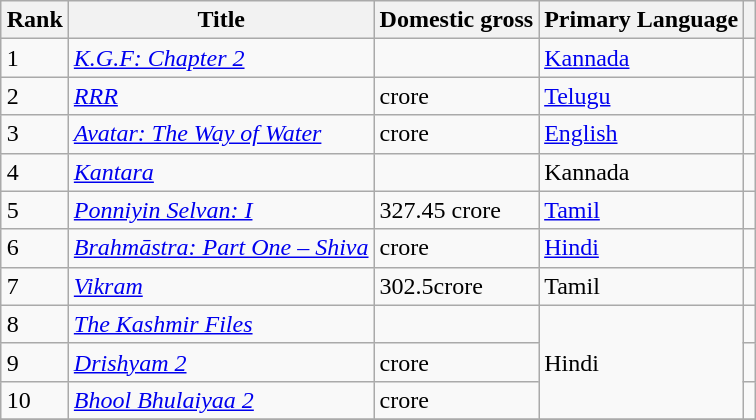<table class="wikitable sortable" style="margin:auto; margin:auto;">
<tr>
<th>Rank</th>
<th>Title</th>
<th>Domestic gross</th>
<th>Primary Language</th>
<th></th>
</tr>
<tr>
<td>1</td>
<td><em><a href='#'>K.G.F: Chapter 2</a></em></td>
<td></td>
<td><a href='#'>Kannada</a></td>
<td></td>
</tr>
<tr>
<td>2</td>
<td><em><a href='#'>RRR</a></em></td>
<td> crore</td>
<td><a href='#'>Telugu</a></td>
<td></td>
</tr>
<tr>
<td>3</td>
<td><em><a href='#'>Avatar: The Way of Water</a></em></td>
<td> crore</td>
<td><a href='#'>English</a></td>
<td></td>
</tr>
<tr>
<td>4</td>
<td><em><a href='#'>Kantara</a></em></td>
<td></td>
<td>Kannada</td>
<td></td>
</tr>
<tr>
<td>5</td>
<td><em><a href='#'>Ponniyin Selvan: I</a></em></td>
<td>327.45 crore </td>
<td><a href='#'>Tamil</a></td>
<td></td>
</tr>
<tr>
<td>6</td>
<td><em><a href='#'>Brahmāstra: Part One – Shiva</a></em></td>
<td> crore</td>
<td><a href='#'>Hindi</a></td>
<td></td>
</tr>
<tr>
<td>7</td>
<td><em><a href='#'>Vikram</a></em></td>
<td>302.5crore</td>
<td>Tamil</td>
<td></td>
</tr>
<tr>
<td>8</td>
<td><em><a href='#'>The Kashmir Files</a></em></td>
<td></td>
<td rowspan="3">Hindi</td>
<td></td>
</tr>
<tr>
<td>9</td>
<td><em><a href='#'>Drishyam 2</a></em></td>
<td> crore</td>
<td></td>
</tr>
<tr>
<td>10</td>
<td><em><a href='#'>Bhool Bhulaiyaa 2</a></em></td>
<td> crore</td>
<td></td>
</tr>
<tr>
</tr>
</table>
